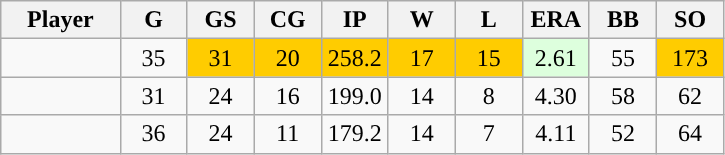<table class="wikitable sortable">
<tr>
<th bgcolor="#DDDDFF" width="16%">Player</th>
<th bgcolor="#DDDDFF" width="9%">G</th>
<th bgcolor="#DDDDFF" width="9%">GS</th>
<th bgcolor="#DDDDFF" width="9%">CG</th>
<th bgcolor="#DDDDFF" width="9%">IP</th>
<th bgcolor="#DDDDFF" width="9%">W</th>
<th bgcolor="#DDDDFF" width="9%">L</th>
<th bgcolor="#DDDDFF" width="9%">ERA</th>
<th bgcolor="#DDDDFF" width="9%">BB</th>
<th bgcolor="#DDDDFF" width="9%">SO</th>
</tr>
<tr align="center">
<td></td>
<td>35</td>
<td style="background:#fc0;">31</td>
<td style="background:#fc0;">20</td>
<td style="background:#fc0;">258.2</td>
<td style="background:#fc0;">17</td>
<td style="background:#fc0;">15</td>
<td style="background:#DDFFDD;">2.61</td>
<td>55</td>
<td style="background:#fc0;">173</td>
</tr>
<tr align="center">
<td></td>
<td>31</td>
<td>24</td>
<td>16</td>
<td>199.0</td>
<td>14</td>
<td>8</td>
<td>4.30</td>
<td>58</td>
<td>62</td>
</tr>
<tr align="center">
<td></td>
<td>36</td>
<td>24</td>
<td>11</td>
<td>179.2</td>
<td>14</td>
<td>7</td>
<td>4.11</td>
<td>52</td>
<td>64</td>
</tr>
</table>
